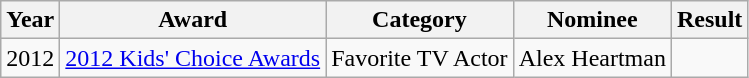<table class="wikitable sortable">
<tr>
<th>Year</th>
<th>Award</th>
<th>Category</th>
<th>Nominee</th>
<th>Result</th>
</tr>
<tr>
<td>2012</td>
<td><a href='#'>2012 Kids' Choice Awards</a></td>
<td>Favorite TV Actor</td>
<td>Alex Heartman</td>
<td></td>
</tr>
</table>
